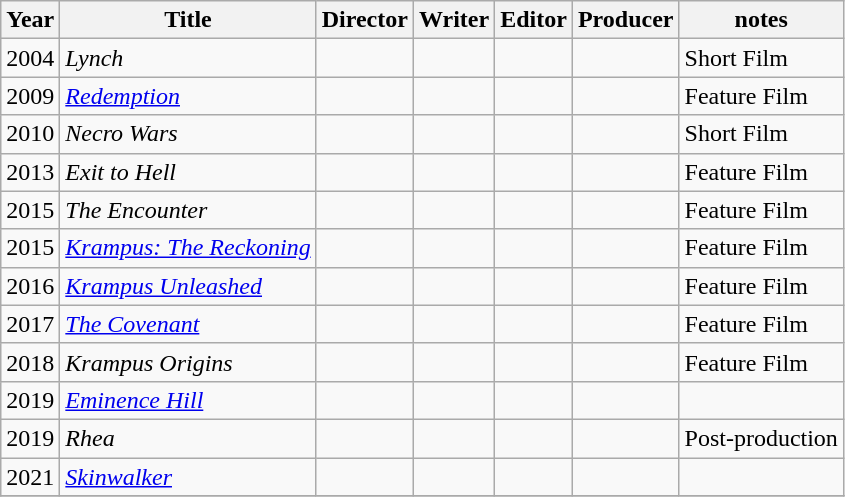<table class="wikitable">
<tr>
<th>Year</th>
<th>Title</th>
<th>Director</th>
<th>Writer</th>
<th>Editor</th>
<th>Producer</th>
<th>notes</th>
</tr>
<tr>
<td>2004</td>
<td><em>Lynch</em></td>
<td></td>
<td></td>
<td></td>
<td></td>
<td>Short Film</td>
</tr>
<tr>
<td>2009</td>
<td><em><a href='#'>Redemption</a></em></td>
<td></td>
<td></td>
<td></td>
<td></td>
<td>Feature Film</td>
</tr>
<tr>
<td>2010</td>
<td><em>Necro Wars</em></td>
<td></td>
<td></td>
<td></td>
<td></td>
<td>Short Film</td>
</tr>
<tr>
<td>2013</td>
<td><em>Exit to Hell</em></td>
<td></td>
<td></td>
<td></td>
<td></td>
<td>Feature Film</td>
</tr>
<tr>
<td>2015</td>
<td><em>The Encounter</em></td>
<td></td>
<td></td>
<td></td>
<td></td>
<td>Feature Film</td>
</tr>
<tr>
<td>2015</td>
<td><em><a href='#'>Krampus: The Reckoning</a></em></td>
<td></td>
<td></td>
<td></td>
<td></td>
<td>Feature Film</td>
</tr>
<tr>
<td>2016</td>
<td><em><a href='#'>Krampus Unleashed</a></em></td>
<td></td>
<td></td>
<td></td>
<td></td>
<td>Feature Film</td>
</tr>
<tr>
<td>2017</td>
<td><em><a href='#'>The Covenant</a></em></td>
<td></td>
<td></td>
<td></td>
<td></td>
<td>Feature Film</td>
</tr>
<tr>
<td>2018</td>
<td><em>Krampus Origins</em></td>
<td></td>
<td></td>
<td></td>
<td></td>
<td>Feature Film</td>
</tr>
<tr>
<td>2019</td>
<td><em><a href='#'>Eminence Hill</a></em></td>
<td></td>
<td></td>
<td></td>
<td></td>
<td></td>
</tr>
<tr>
<td>2019</td>
<td><em>Rhea</em></td>
<td></td>
<td></td>
<td></td>
<td></td>
<td>Post-production</td>
</tr>
<tr>
<td>2021</td>
<td><em><a href='#'>Skinwalker</a></em></td>
<td></td>
<td></td>
<td></td>
<td></td>
<td></td>
</tr>
<tr>
</tr>
</table>
